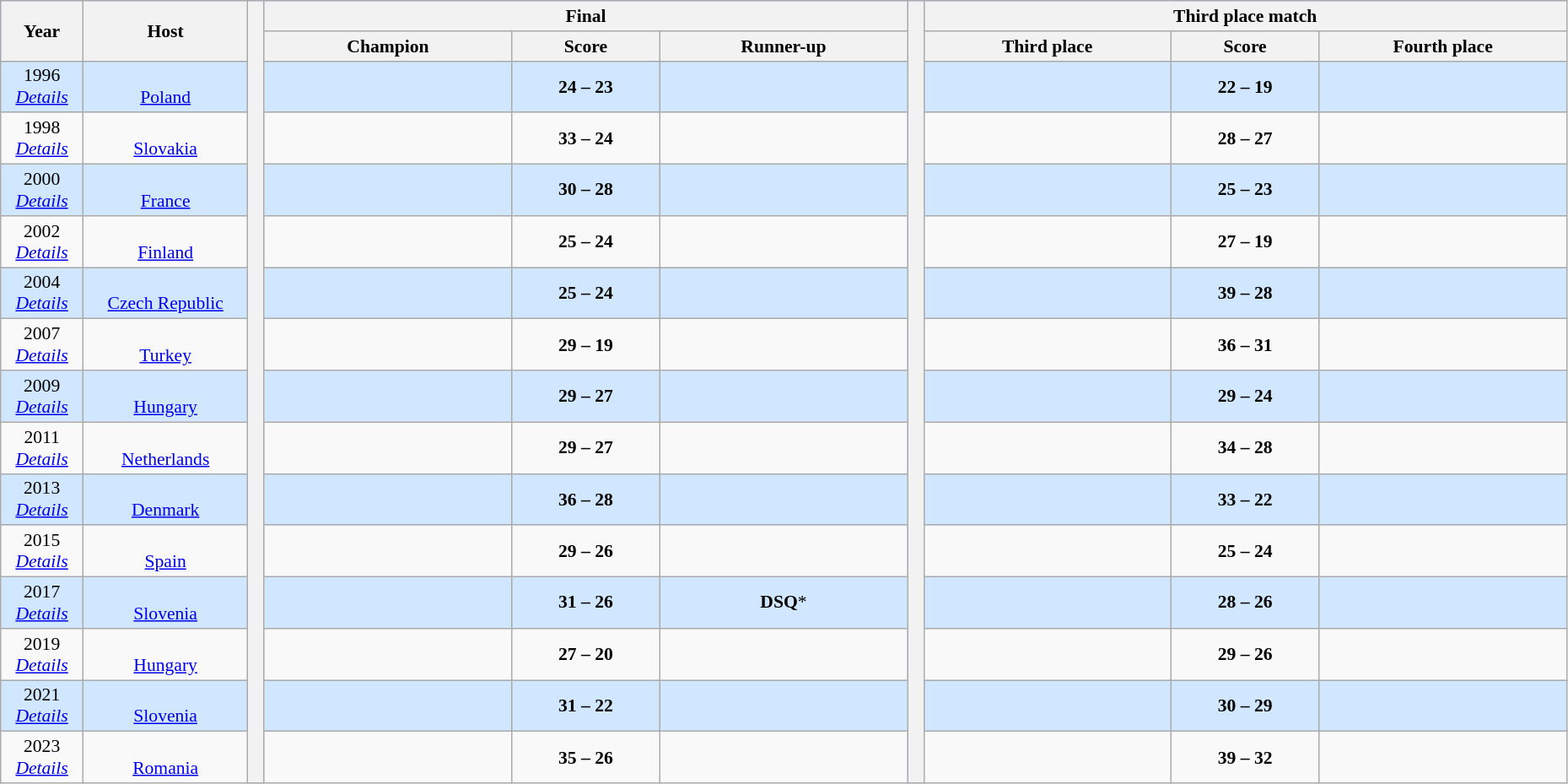<table class="wikitable" style="font-size:90%; width: 98%; text-align: center;">
<tr bgcolor=#C1D8FF>
<th rowspan=2 width=5%>Year</th>
<th rowspan=2 width=10%>Host</th>
<th rowspan=16 width=1% bgcolor=ffffff></th>
<th colspan=3>Final</th>
<th rowspan=16 width=1% bgcolor=ffffff></th>
<th colspan=3>Third place match</th>
</tr>
<tr bgcolor=#EFEFEF>
<th width=15%>Champion</th>
<th width=9%>Score</th>
<th width=15%>Runner-up</th>
<th width=15%>Third place</th>
<th width=9%>Score</th>
<th width=15%>Fourth place</th>
</tr>
<tr bgcolor=#D0E7FF>
<td>1996<br><em><a href='#'>Details</a></em></td>
<td><br><a href='#'>Poland</a></td>
<td><strong></strong></td>
<td><strong>24 – 23</strong></td>
<td></td>
<td></td>
<td><strong>22 – 19</strong></td>
<td></td>
</tr>
<tr>
<td>1998<br><em><a href='#'>Details</a></em></td>
<td><br><a href='#'>Slovakia</a></td>
<td><strong></strong></td>
<td><strong>33 – 24</strong></td>
<td></td>
<td></td>
<td><strong>28 – 27</strong></td>
<td></td>
</tr>
<tr bgcolor=#D0E7FF>
<td>2000<br><em><a href='#'>Details</a></em></td>
<td><br><a href='#'>France</a></td>
<td><strong></strong></td>
<td><strong>30 – 28</strong></td>
<td></td>
<td></td>
<td><strong>25 – 23</strong></td>
<td></td>
</tr>
<tr>
<td>2002<br><em><a href='#'>Details</a></em></td>
<td><br><a href='#'>Finland</a></td>
<td><strong></strong></td>
<td><strong>25 – 24</strong></td>
<td></td>
<td></td>
<td><strong>27 – 19</strong></td>
<td></td>
</tr>
<tr bgcolor=#D0E7FF>
<td>2004<br><em><a href='#'>Details</a></em></td>
<td><br><a href='#'>Czech Republic</a></td>
<td><strong></strong></td>
<td><strong>25 – 24</strong></td>
<td></td>
<td></td>
<td><strong>39 – 28</strong></td>
<td></td>
</tr>
<tr>
<td>2007<br><em><a href='#'>Details</a></em></td>
<td><br><a href='#'>Turkey</a></td>
<td><strong></strong></td>
<td><strong>29 – 19</strong></td>
<td></td>
<td></td>
<td><strong>36 – 31</strong></td>
<td></td>
</tr>
<tr bgcolor=#D0E7FF>
<td>2009<br><em><a href='#'>Details</a></em></td>
<td><br><a href='#'>Hungary</a></td>
<td><strong></strong></td>
<td><strong>29 – 27</strong></td>
<td></td>
<td></td>
<td><strong>29 – 24</strong></td>
<td></td>
</tr>
<tr>
<td>2011<br><em><a href='#'>Details</a></em></td>
<td><br><a href='#'>Netherlands</a></td>
<td><strong></strong></td>
<td><strong>29 – 27</strong></td>
<td></td>
<td></td>
<td><strong>34 – 28</strong></td>
<td></td>
</tr>
<tr bgcolor=#D0E7FF>
<td>2013<br><em><a href='#'>Details</a></em></td>
<td><br><a href='#'>Denmark</a></td>
<td><strong></strong></td>
<td><strong>36 – 28</strong></td>
<td></td>
<td></td>
<td><strong>33 – 22</strong></td>
<td></td>
</tr>
<tr>
<td>2015<br><em><a href='#'>Details</a></em></td>
<td><br><a href='#'>Spain</a></td>
<td><strong></strong></td>
<td><strong>29 – 26</strong></td>
<td></td>
<td></td>
<td><strong>25 – 24</strong></td>
<td></td>
</tr>
<tr bgcolor=#D0E7FF>
<td>2017<br><em><a href='#'>Details</a></em></td>
<td><br><a href='#'>Slovenia</a></td>
<td><strong></strong></td>
<td><strong>31 – 26</strong></td>
<td><s></s> <strong>DSQ</strong>*</td>
<td></td>
<td><strong>28 – 26</strong></td>
<td></td>
</tr>
<tr>
<td>2019<br><em><a href='#'>Details</a></em></td>
<td><br><a href='#'>Hungary</a></td>
<td><strong></strong></td>
<td><strong>27 – 20</strong></td>
<td></td>
<td></td>
<td><strong>29 – 26</strong></td>
<td></td>
</tr>
<tr bgcolor=#D0E7FF>
<td>2021<br><em><a href='#'>Details</a></em></td>
<td><br><a href='#'>Slovenia</a></td>
<td><strong></strong></td>
<td><strong>31 – 22</strong></td>
<td></td>
<td></td>
<td><strong>30 – 29</strong></td>
<td></td>
</tr>
<tr>
<td>2023<br><em><a href='#'>Details</a></em></td>
<td><br><a href='#'>Romania</a></td>
<td><strong></strong></td>
<td><strong>35 – 26</strong></td>
<td></td>
<td></td>
<td><strong>39 – 32</strong></td>
<td></td>
</tr>
</table>
